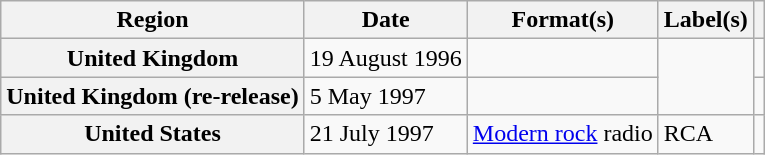<table class="wikitable plainrowheaders">
<tr>
<th scope="col">Region</th>
<th scope="col">Date</th>
<th scope="col">Format(s)</th>
<th scope="col">Label(s)</th>
<th scope="col"></th>
</tr>
<tr>
<th scope="row">United Kingdom</th>
<td>19 August 1996</td>
<td></td>
<td rowspan="2"></td>
<td></td>
</tr>
<tr>
<th scope="row">United Kingdom (re-release)</th>
<td>5 May 1997</td>
<td></td>
<td></td>
</tr>
<tr>
<th scope="row">United States</th>
<td>21 July 1997</td>
<td><a href='#'>Modern rock</a> radio</td>
<td>RCA</td>
<td></td>
</tr>
</table>
